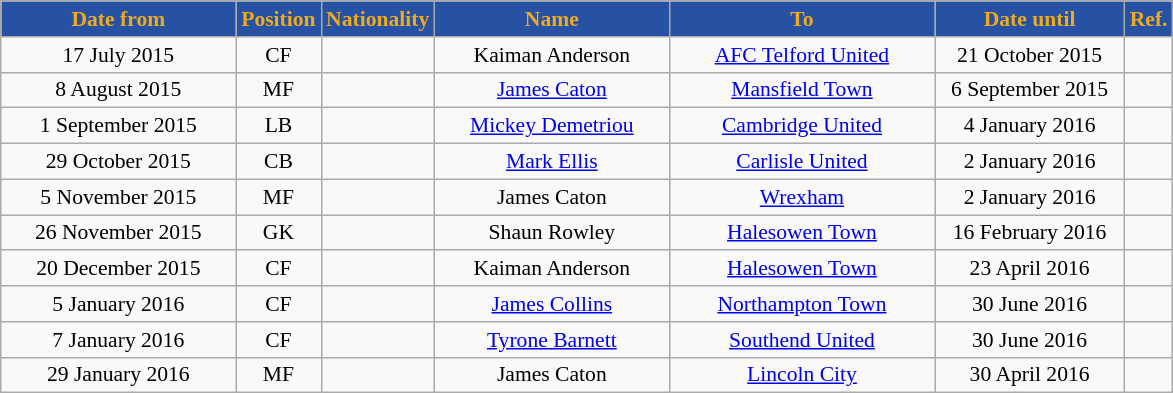<table class="wikitable"  style="text-align:center; font-size:90%; ">
<tr>
<th style="background:#2751A3; color:#EEAB1F; width:150px;">Date from</th>
<th style="background:#2751A3; color:#EEAB1F; width:50px;">Position</th>
<th style="background:#2751A3; color:#EEAB1F; width:50px;">Nationality</th>
<th style="background:#2751A3; color:#EEAB1F; width:150px;">Name</th>
<th style="background:#2751A3; color:#EEAB1F; width:170px;">To</th>
<th style="background:#2751A3; color:#EEAB1F; width:120px;">Date until</th>
<th style="background:#2751A3; color:#EEAB1F; width:25px;">Ref.</th>
</tr>
<tr>
<td>17 July 2015</td>
<td>CF</td>
<td></td>
<td>Kaiman Anderson</td>
<td><a href='#'>AFC Telford United</a></td>
<td>21 October 2015</td>
<td></td>
</tr>
<tr>
<td>8 August 2015</td>
<td>MF</td>
<td></td>
<td><a href='#'>James Caton</a></td>
<td><a href='#'>Mansfield Town</a></td>
<td>6 September 2015</td>
<td></td>
</tr>
<tr>
<td>1 September 2015</td>
<td>LB</td>
<td></td>
<td><a href='#'>Mickey Demetriou</a></td>
<td><a href='#'>Cambridge United</a></td>
<td>4 January 2016</td>
<td></td>
</tr>
<tr>
<td>29 October 2015</td>
<td>CB</td>
<td></td>
<td><a href='#'>Mark Ellis</a></td>
<td><a href='#'>Carlisle United</a></td>
<td>2 January 2016</td>
<td></td>
</tr>
<tr>
<td>5 November 2015</td>
<td>MF</td>
<td></td>
<td>James Caton</td>
<td> <a href='#'>Wrexham</a></td>
<td>2 January 2016</td>
<td></td>
</tr>
<tr>
<td>26 November 2015</td>
<td>GK</td>
<td></td>
<td>Shaun Rowley</td>
<td><a href='#'>Halesowen Town</a></td>
<td>16 February 2016</td>
<td></td>
</tr>
<tr>
<td>20 December 2015</td>
<td>CF</td>
<td></td>
<td>Kaiman Anderson</td>
<td><a href='#'>Halesowen Town</a></td>
<td>23 April 2016</td>
<td></td>
</tr>
<tr>
<td>5 January 2016</td>
<td>CF</td>
<td></td>
<td><a href='#'>James Collins</a></td>
<td><a href='#'>Northampton Town</a></td>
<td>30 June 2016</td>
<td></td>
</tr>
<tr>
<td>7 January 2016</td>
<td>CF</td>
<td></td>
<td><a href='#'>Tyrone Barnett</a></td>
<td><a href='#'>Southend United</a></td>
<td>30 June 2016</td>
<td></td>
</tr>
<tr>
<td>29 January 2016</td>
<td>MF</td>
<td></td>
<td>James Caton</td>
<td><a href='#'>Lincoln City</a></td>
<td>30 April 2016</td>
<td></td>
</tr>
</table>
